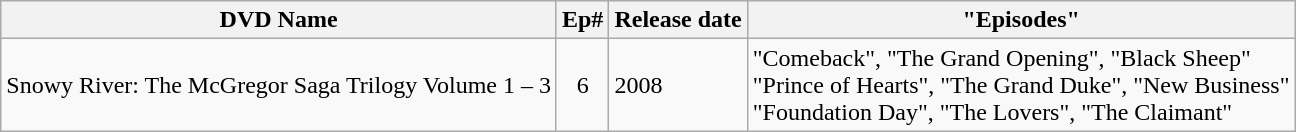<table class="wikitable">
<tr>
<th>DVD Name</th>
<th>Ep#</th>
<th>Release date</th>
<th>"Episodes"</th>
</tr>
<tr>
<td>Snowy River: The McGregor Saga Trilogy Volume 1 – 3</td>
<td style="text-align:center;">6</td>
<td>2008</td>
<td>"Comeback", "The Grand Opening", "Black Sheep"<br>"Prince of Hearts", "The Grand Duke", "New Business"<br>"Foundation Day", "The Lovers", "The Claimant"</td>
</tr>
</table>
